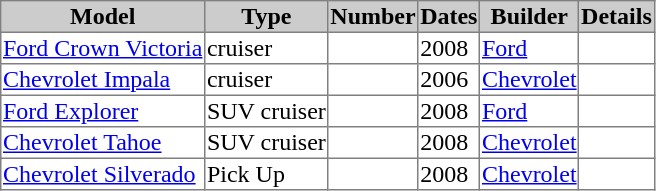<table border=1 style="border-collapse: collapse;">
<tr style="background:#ccc;">
<th>Model</th>
<th>Type</th>
<th>Number</th>
<th>Dates</th>
<th>Builder</th>
<th>Details</th>
</tr>
<tr>
<td><a href='#'>Ford Crown Victoria</a></td>
<td>cruiser</td>
<td></td>
<td>2008</td>
<td><a href='#'>Ford</a></td>
<td></td>
</tr>
<tr>
<td><a href='#'>Chevrolet Impala</a></td>
<td>cruiser</td>
<td></td>
<td>2006</td>
<td><a href='#'>Chevrolet</a></td>
<td></td>
</tr>
<tr>
<td><a href='#'>Ford Explorer</a></td>
<td>SUV cruiser</td>
<td></td>
<td>2008</td>
<td><a href='#'>Ford</a></td>
<td></td>
</tr>
<tr>
<td><a href='#'>Chevrolet Tahoe</a></td>
<td>SUV cruiser</td>
<td></td>
<td>2008</td>
<td><a href='#'>Chevrolet</a></td>
<td></td>
</tr>
<tr>
<td><a href='#'>Chevrolet Silverado</a></td>
<td>Pick Up</td>
<td></td>
<td>2008</td>
<td><a href='#'>Chevrolet</a></td>
<td></td>
</tr>
</table>
